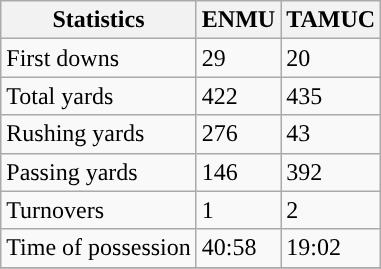<table class="wikitable">
<tr>
<th>Statistics</th>
<th>ENMU</th>
<th>TAMUC</th>
</tr>
<tr>
<td>First downs</td>
<td>29</td>
<td>20</td>
</tr>
<tr>
<td>Total yards</td>
<td>422</td>
<td>435</td>
</tr>
<tr>
<td>Rushing yards</td>
<td>276</td>
<td>43</td>
</tr>
<tr>
<td>Passing yards</td>
<td>146</td>
<td>392</td>
</tr>
<tr>
<td>Turnovers</td>
<td>1</td>
<td>2</td>
</tr>
<tr>
<td>Time of possession</td>
<td>40:58</td>
<td>19:02</td>
</tr>
<tr>
</tr>
</table>
